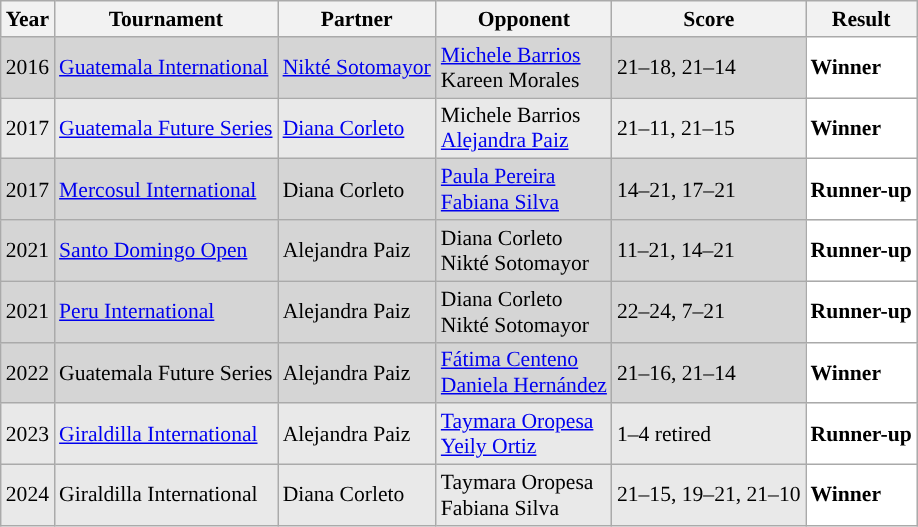<table class="sortable wikitable" style="font-size: 90%;">
<tr>
<th>Year</th>
<th>Tournament</th>
<th>Partner</th>
<th>Opponent</th>
<th>Score</th>
<th>Result</th>
</tr>
<tr style="background:#D5D5D5">
<td align="center">2016</td>
<td align="left"><a href='#'>Guatemala International</a></td>
<td align="left"> <a href='#'>Nikté Sotomayor</a></td>
<td align="left"> <a href='#'>Michele Barrios</a><br>  Kareen Morales</td>
<td align="left">21–18, 21–14</td>
<td style="text-align:left; background:white"> <strong>Winner</strong></td>
</tr>
<tr style="background:#E9E9E9">
<td align="center">2017</td>
<td align="left"><a href='#'>Guatemala Future Series</a></td>
<td align="left"> <a href='#'>Diana Corleto</a></td>
<td align="left"> Michele Barrios<br>  <a href='#'>Alejandra Paiz</a></td>
<td align="left">21–11, 21–15</td>
<td style="text-align:left; background:white"> <strong>Winner</strong></td>
</tr>
<tr style="background:#D5D5D5">
<td align="center">2017</td>
<td align="left"><a href='#'>Mercosul International</a></td>
<td align="left"> Diana Corleto</td>
<td align="left"> <a href='#'>Paula Pereira</a><br>  <a href='#'>Fabiana Silva</a></td>
<td align="left">14–21, 17–21</td>
<td style="text-align:left; background:white"> <strong>Runner-up</strong></td>
</tr>
<tr bgcolor="#D5D5D5">
<td align="center">2021</td>
<td align="left"><a href='#'>Santo Domingo Open</a></td>
<td align="left"> Alejandra Paiz</td>
<td align="left"> Diana Corleto<br> Nikté Sotomayor</td>
<td align="left">11–21, 14–21</td>
<td style="text-align:left; background:white"> <strong>Runner-up</strong></td>
</tr>
<tr bgcolor="#D5D5D5">
<td align="center">2021</td>
<td align="left"><a href='#'>Peru International</a></td>
<td align="left"> Alejandra Paiz</td>
<td align="left"> Diana Corleto<br> Nikté Sotomayor</td>
<td align="left">22–24, 7–21</td>
<td style="text-align:left; background:white"> <strong>Runner-up</strong></td>
</tr>
<tr style="background:#D5D5D5">
<td align="center">2022</td>
<td align="left">Guatemala Future Series</td>
<td align="left"> Alejandra Paiz</td>
<td align="left"> <a href='#'>Fátima Centeno</a><br> <a href='#'>Daniela Hernández</a></td>
<td align="left">21–16, 21–14</td>
<td style="text-align:left; background:white"> <strong>Winner</strong></td>
</tr>
<tr style="background:#E9E9E9">
<td align="center">2023</td>
<td align="left"><a href='#'>Giraldilla International</a></td>
<td align="left"> Alejandra Paiz</td>
<td align="left"> <a href='#'>Taymara Oropesa</a><br> <a href='#'>Yeily Ortiz</a></td>
<td align="left">1–4 retired</td>
<td style="text-align:left; background:white"> <strong>Runner-up</strong></td>
</tr>
<tr style="background:#E9E9E9">
<td align="center">2024</td>
<td align="left">Giraldilla International</td>
<td align="left"> Diana Corleto</td>
<td align="left"> Taymara Oropesa<br>  Fabiana Silva</td>
<td align="left">21–15, 19–21, 21–10</td>
<td style="text-align:left; background:white"> <strong>Winner</strong></td>
</tr>
</table>
